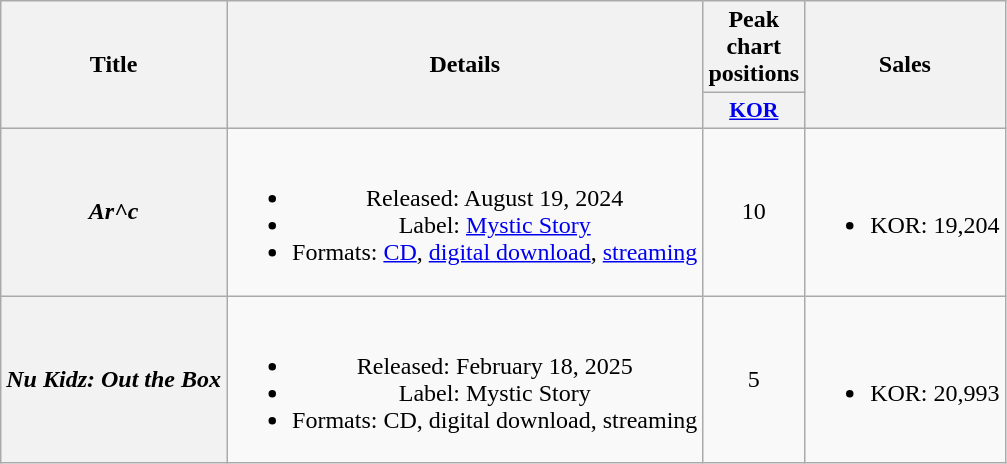<table class="wikitable plainrowheaders" style="text-align:center">
<tr>
<th scope="col" rowspan="2">Title</th>
<th scope="col" rowspan="2">Details</th>
<th scope="col">Peak chart positions</th>
<th scope="col" rowspan="2">Sales</th>
</tr>
<tr>
<th scope="col" style="font-size:90%; width:3em"><a href='#'>KOR</a><br></th>
</tr>
<tr>
<th scope="row"><em>Ar^c</em></th>
<td><br><ul><li>Released: August 19, 2024</li><li>Label: <a href='#'>Mystic Story</a></li><li>Formats: <a href='#'>CD</a>, <a href='#'>digital download</a>, <a href='#'>streaming</a></li></ul></td>
<td>10</td>
<td><br><ul><li>KOR: 19,204</li></ul></td>
</tr>
<tr>
<th scope="row"><em>Nu Kidz: Out the Box</em></th>
<td><br><ul><li>Released: February 18, 2025</li><li>Label: Mystic Story</li><li>Formats: CD, digital download, streaming</li></ul></td>
<td>5</td>
<td><br><ul><li>KOR: 20,993</li></ul></td>
</tr>
</table>
